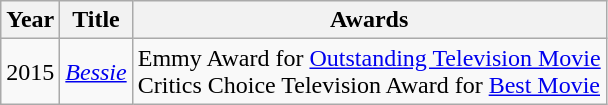<table class="wikitable">
<tr>
<th>Year</th>
<th>Title</th>
<th>Awards</th>
</tr>
<tr>
<td>2015</td>
<td><em><a href='#'>Bessie</a></em></td>
<td>Emmy Award for <a href='#'>Outstanding Television Movie</a><br>Critics Choice Television Award for <a href='#'>Best Movie</a></td>
</tr>
</table>
